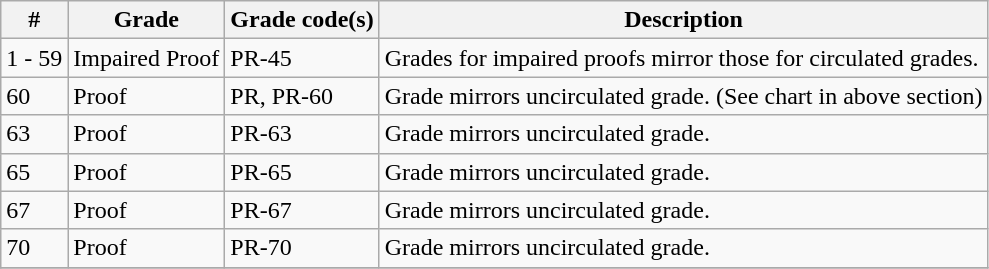<table class="wikitable">
<tr>
<th>#</th>
<th>Grade</th>
<th>Grade code(s)</th>
<th>Description</th>
</tr>
<tr>
<td>1 - 59</td>
<td>Impaired Proof</td>
<td>PR-45</td>
<td>Grades for impaired proofs mirror those for circulated grades.</td>
</tr>
<tr>
<td>60</td>
<td>Proof</td>
<td>PR, PR-60</td>
<td>Grade mirrors uncirculated grade. (See chart in above section)</td>
</tr>
<tr>
<td>63</td>
<td>Proof</td>
<td>PR-63</td>
<td>Grade mirrors uncirculated grade.</td>
</tr>
<tr>
<td>65</td>
<td>Proof</td>
<td>PR-65</td>
<td>Grade mirrors uncirculated grade.</td>
</tr>
<tr>
<td>67</td>
<td>Proof</td>
<td>PR-67</td>
<td>Grade mirrors uncirculated grade.</td>
</tr>
<tr>
<td>70</td>
<td>Proof</td>
<td>PR-70</td>
<td>Grade mirrors uncirculated grade.</td>
</tr>
<tr>
</tr>
</table>
